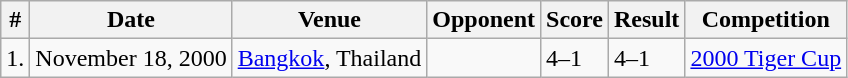<table class="wikitable">
<tr>
<th>#</th>
<th>Date</th>
<th>Venue</th>
<th>Opponent</th>
<th>Score</th>
<th>Result</th>
<th>Competition</th>
</tr>
<tr>
<td>1.</td>
<td>November 18, 2000</td>
<td><a href='#'>Bangkok</a>, Thailand</td>
<td></td>
<td>4–1</td>
<td>4–1</td>
<td><a href='#'>2000 Tiger Cup</a></td>
</tr>
</table>
